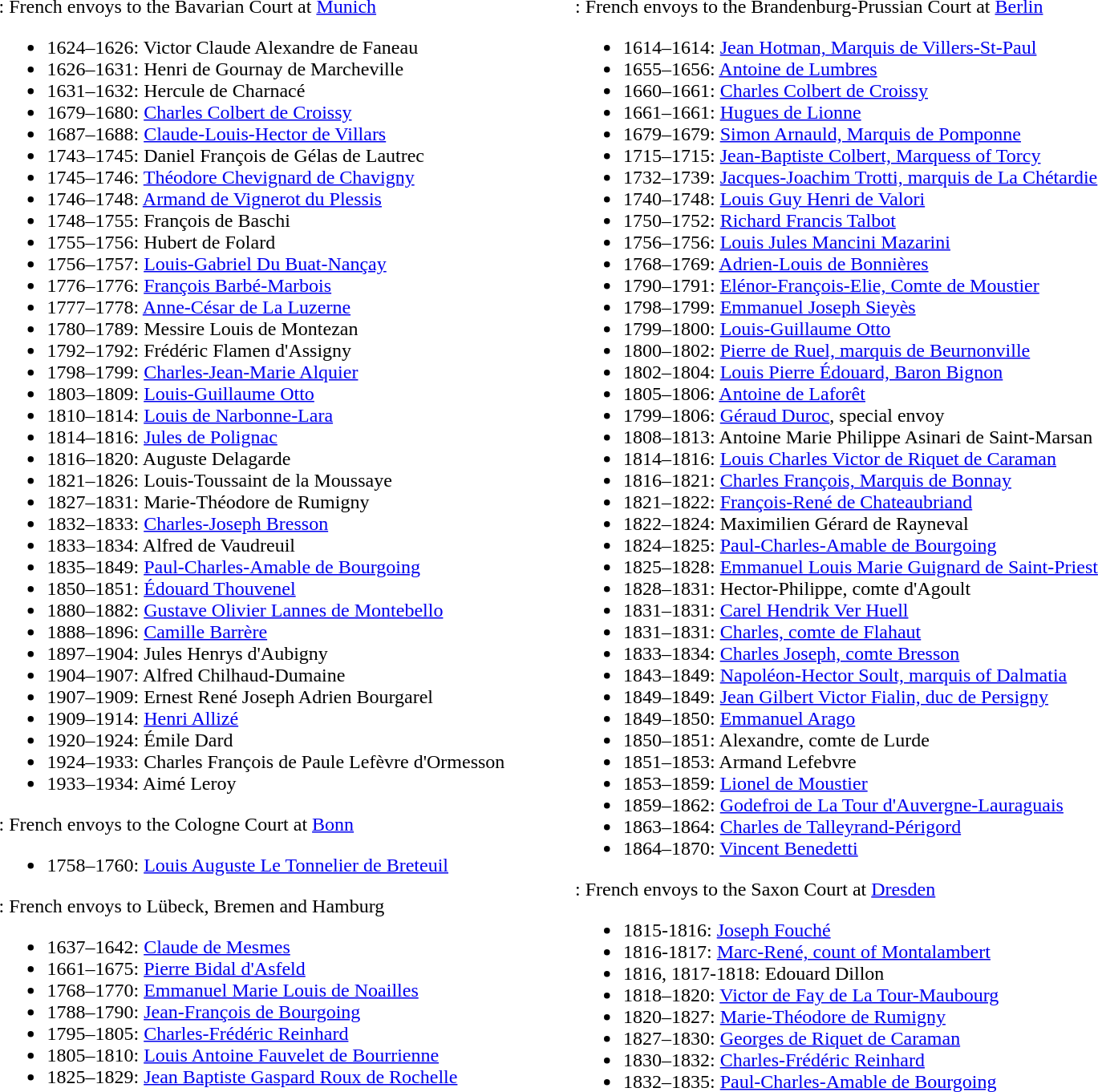<table>
<tr valign="top">
<td style="width:475px"><br><strong></strong>: French envoys to the Bavarian Court at <a href='#'>Munich</a><ul><li>1624–1626:	Victor Claude Alexandre de Faneau</li><li>1626–1631:	Henri de Gournay de Marcheville</li><li>1631–1632:	Hercule de Charnacé</li><li>1679–1680: <a href='#'>Charles Colbert de Croissy</a></li><li>1687–1688: <a href='#'>Claude-Louis-Hector de Villars</a></li><li>1743–1745: Daniel François de Gélas de Lautrec</li><li>1745–1746: <a href='#'>Théodore Chevignard de Chavigny</a></li><li>1746–1748: <a href='#'>Armand de Vignerot du Plessis</a></li><li>1748–1755: François de Baschi</li><li>1755–1756: Hubert de Folard</li><li>1756–1757: <a href='#'>Louis-Gabriel Du Buat-Nançay</a></li><li>1776–1776: <a href='#'>François Barbé-Marbois</a></li><li>1777–1778: <a href='#'>Anne-César de La Luzerne</a></li><li>1780–1789: Messire Louis de Montezan</li><li>1792–1792: Frédéric Flamen d'Assigny</li><li>1798–1799: <a href='#'>Charles-Jean-Marie Alquier</a></li><li>1803–1809: <a href='#'>Louis-Guillaume Otto</a></li><li>1810–1814: <a href='#'>Louis de Narbonne-Lara</a></li><li>1814–1816: <a href='#'>Jules de Polignac</a></li><li>1816–1820: Auguste Delagarde</li><li>1821–1826: Louis-Toussaint de la Moussaye</li><li>1827–1831: Marie-Théodore de Rumigny</li><li>1832–1833: <a href='#'>Charles-Joseph Bresson</a></li><li>1833–1834: Alfred de Vaudreuil</li><li>1835–1849: <a href='#'>Paul-Charles-Amable de Bourgoing</a></li><li>1850–1851: <a href='#'>Édouard Thouvenel</a></li><li>1880–1882: <a href='#'>Gustave Olivier Lannes de Montebello</a></li><li>1888–1896: <a href='#'>Camille Barrère</a></li><li>1897–1904: Jules Henrys d'Aubigny</li><li>1904–1907: Alfred Chilhaud-Dumaine</li><li>1907–1909: Ernest René Joseph Adrien Bourgarel</li><li>1909–1914: <a href='#'>Henri Allizé</a></li><li>1920–1924: Émile Dard</li><li>1924–1933: Charles François de Paule Lefèvre d'Ormesson</li><li>1933–1934: Aimé Leroy</li></ul><strong></strong>: French envoys to the Cologne Court at <a href='#'>Bonn</a><ul><li>1758–1760: <a href='#'>Louis Auguste Le Tonnelier de Breteuil</a></li></ul><strong></strong>: French envoys to Lübeck, Bremen and Hamburg<ul><li>1637–1642: <a href='#'>Claude de Mesmes</a></li><li>1661–1675: <a href='#'>Pierre Bidal d'Asfeld</a></li><li>1768–1770: <a href='#'>Emmanuel Marie Louis de Noailles</a></li><li>1788–1790: <a href='#'>Jean-François de Bourgoing</a></li><li>1795–1805: <a href='#'>Charles-Frédéric Reinhard</a></li><li>1805–1810: <a href='#'>Louis Antoine Fauvelet de Bourrienne</a></li><li>1825–1829: <a href='#'>Jean Baptiste Gaspard Roux de Rochelle</a></li></ul></td>
<td style="width:475px"><br><strong></strong>: French envoys to the Brandenburg-Prussian Court at <a href='#'>Berlin</a><ul><li>1614–1614: <a href='#'>Jean Hotman, Marquis de Villers-St-Paul</a></li><li>1655–1656: <a href='#'>Antoine de Lumbres</a></li><li>1660–1661: <a href='#'>Charles Colbert de Croissy</a></li><li>1661–1661: <a href='#'>Hugues de Lionne</a></li><li>1679–1679: <a href='#'>Simon Arnauld, Marquis de Pomponne</a></li><li>1715–1715: <a href='#'>Jean-Baptiste Colbert, Marquess of Torcy</a></li><li>1732–1739: <a href='#'>Jacques-Joachim Trotti, marquis de La Chétardie</a></li><li>1740–1748: <a href='#'>Louis Guy Henri de Valori</a></li><li>1750–1752: <a href='#'>Richard Francis Talbot</a></li><li>1756–1756: <a href='#'>Louis Jules Mancini Mazarini</a></li><li>1768–1769: <a href='#'>Adrien-Louis de Bonnières</a></li><li>1790–1791: <a href='#'>Elénor-François-Elie, Comte de Moustier</a></li><li>1798–1799: <a href='#'>Emmanuel Joseph Sieyès</a></li><li>1799–1800: <a href='#'>Louis-Guillaume Otto</a></li><li>1800–1802: <a href='#'>Pierre de Ruel, marquis de Beurnonville</a></li><li>1802–1804: <a href='#'>Louis Pierre Édouard, Baron Bignon</a></li><li>1805–1806: <a href='#'>Antoine de Laforêt</a></li><li>1799–1806: <a href='#'>Géraud Duroc</a>, special envoy</li><li>1808–1813: Antoine Marie Philippe Asinari de Saint-Marsan</li><li>1814–1816: <a href='#'>Louis Charles Victor de Riquet de Caraman</a></li><li>1816–1821: <a href='#'>Charles François, Marquis de Bonnay</a></li><li>1821–1822: <a href='#'>François-René de Chateaubriand</a></li><li>1822–1824: Maximilien Gérard de Rayneval</li><li>1824–1825: <a href='#'>Paul-Charles-Amable de Bourgoing</a></li><li>1825–1828: <a href='#'>Emmanuel Louis Marie Guignard de Saint-Priest</a></li><li>1828–1831: Hector-Philippe, comte d'Agoult</li><li>1831–1831: <a href='#'>Carel Hendrik Ver Huell</a></li><li>1831–1831: <a href='#'>Charles, comte de Flahaut</a></li><li>1833–1834: <a href='#'>Charles Joseph, comte Bresson</a></li><li>1843–1849: <a href='#'>Napoléon-Hector Soult, marquis of Dalmatia</a></li><li>1849–1849: <a href='#'>Jean Gilbert Victor Fialin, duc de Persigny</a></li><li>1849–1850: <a href='#'>Emmanuel Arago</a></li><li>1850–1851: Alexandre, comte de Lurde</li><li>1851–1853: Armand Lefebvre</li><li>1853–1859: <a href='#'>Lionel de Moustier</a></li><li>1859–1862: <a href='#'>Godefroi de La Tour d'Auvergne-Lauraguais</a></li><li>1863–1864: <a href='#'>Charles de Talleyrand-Périgord</a></li><li>1864–1870: <a href='#'>Vincent Benedetti</a></li></ul><strong></strong>: French envoys to the Saxon Court at <a href='#'>Dresden</a><ul><li>1815-1816: <a href='#'>Joseph Fouché</a></li><li>1816-1817: <a href='#'>Marc-René, count of Montalambert</a></li><li>1816, 1817-1818: Edouard Dillon</li><li>1818–1820: <a href='#'>Victor de Fay de La Tour-Maubourg</a></li><li>1820–1827: <a href='#'>Marie-Théodore de Rumigny</a></li><li>1827–1830: <a href='#'>Georges de Riquet de Caraman</a></li><li>1830–1832: <a href='#'>Charles-Frédéric Reinhard</a></li><li>1832–1835: <a href='#'>Paul-Charles-Amable de Bourgoing</a></li></ul></td>
</tr>
</table>
